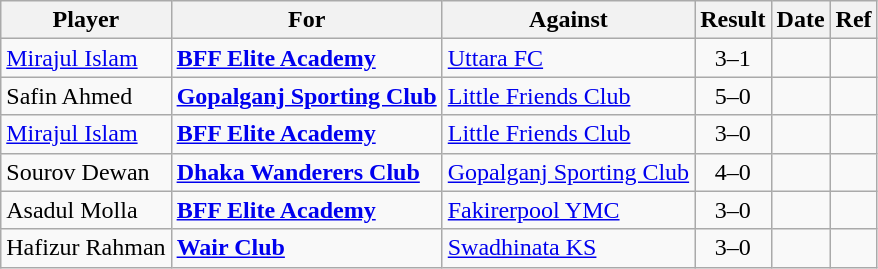<table class="wikitable">
<tr>
<th>Player</th>
<th>For</th>
<th>Against</th>
<th style="text-align:center">Result</th>
<th>Date</th>
<th>Ref</th>
</tr>
<tr>
<td> <a href='#'>Mirajul Islam</a></td>
<td><strong><a href='#'>BFF Elite Academy</a></strong></td>
<td><a href='#'>Uttara FC</a></td>
<td align="center">3–1</td>
<td></td>
<td></td>
</tr>
<tr>
<td> Safin Ahmed</td>
<td><strong><a href='#'>Gopalganj Sporting Club</a></strong></td>
<td><a href='#'>Little Friends Club</a></td>
<td align="center">5–0</td>
<td></td>
<td></td>
</tr>
<tr>
<td> <a href='#'>Mirajul Islam</a></td>
<td><strong><a href='#'>BFF Elite Academy</a></strong></td>
<td><a href='#'>Little Friends Club</a></td>
<td align="center">3–0</td>
<td></td>
<td></td>
</tr>
<tr>
<td> Sourov Dewan</td>
<td><strong><a href='#'>Dhaka Wanderers Club</a></strong></td>
<td><a href='#'>Gopalganj Sporting Club</a></td>
<td align="center">4–0</td>
<td></td>
<td></td>
</tr>
<tr>
<td> Asadul Molla</td>
<td><strong><a href='#'>BFF Elite Academy</a></strong></td>
<td><a href='#'>Fakirerpool YMC</a></td>
<td align="center">3–0</td>
<td></td>
<td></td>
</tr>
<tr>
<td> Hafizur Rahman</td>
<td><strong><a href='#'>Wair Club</a></strong></td>
<td><a href='#'>Swadhinata KS</a></td>
<td align="center">3–0</td>
<td></td>
<td></td>
</tr>
</table>
